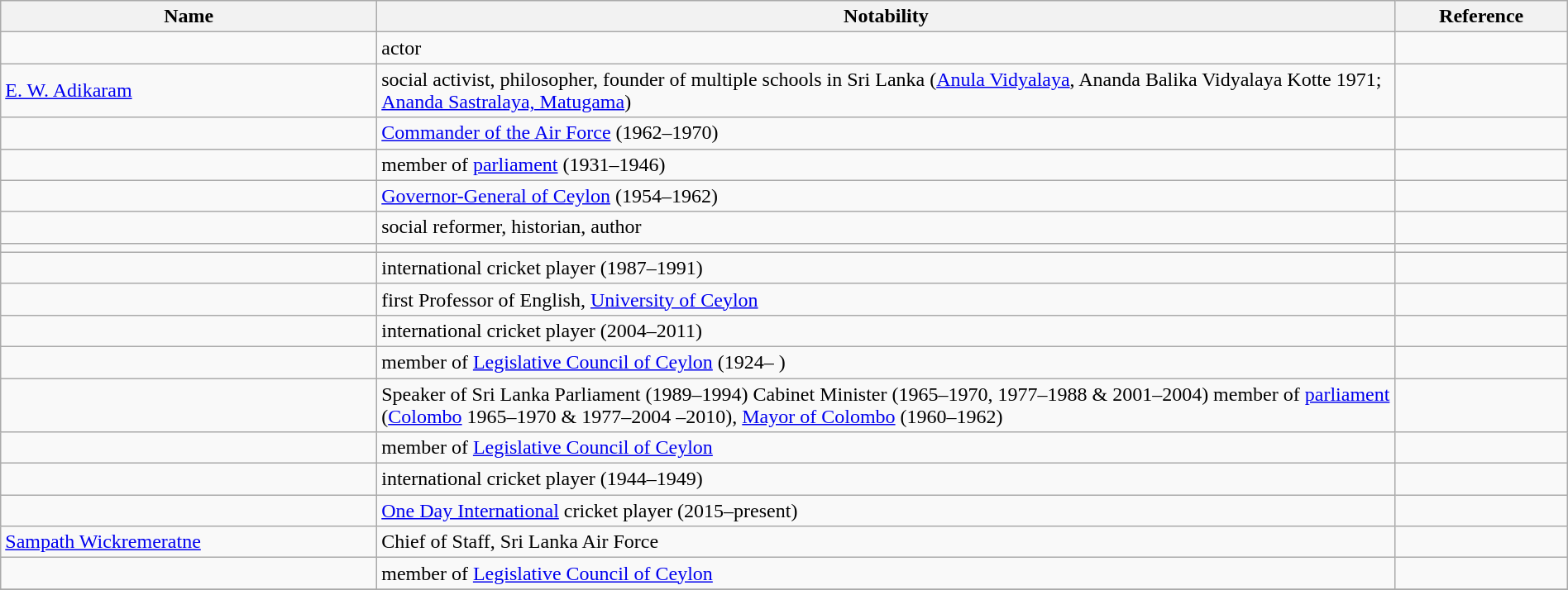<table class="wikitable sortable" style="width:100%">
<tr>
<th style="width:*;">Name</th>
<th style="width:65%;" class="unsortable">Notability</th>
<th style="width:*;" class="unsortable">Reference</th>
</tr>
<tr>
<td></td>
<td>actor</td>
<td style="text-align:center;"></td>
</tr>
<tr>
<td><a href='#'>E. W. Adikaram</a></td>
<td>social activist, philosopher, founder of multiple schools in Sri Lanka (<a href='#'>Anula Vidyalaya</a>, Ananda Balika Vidyalaya Kotte 1971; <a href='#'>Ananda Sastralaya, Matugama</a>)</td>
<td></td>
</tr>
<tr>
<td></td>
<td><a href='#'>Commander of the Air Force</a> (1962–1970)</td>
<td style="text-align:center;"></td>
</tr>
<tr>
<td></td>
<td>member of <a href='#'>parliament</a> (1931–1946)</td>
<td style="text-align:center;"></td>
</tr>
<tr>
<td></td>
<td><a href='#'>Governor-General of Ceylon</a> (1954–1962)</td>
<td style="text-align:center;"></td>
</tr>
<tr>
<td></td>
<td>social reformer, historian, author</td>
<td style="text-align:center;"></td>
</tr>
<tr>
<td></td>
<td></td>
<td style="text-align:center;"></td>
</tr>
<tr>
<td></td>
<td>international cricket player (1987–1991)</td>
<td style="text-align:center;"></td>
</tr>
<tr>
<td></td>
<td>first Professor of English, <a href='#'>University of Ceylon</a></td>
<td style="text-align:center;"></td>
</tr>
<tr>
<td></td>
<td>international cricket player (2004–2011)</td>
<td style="text-align:center;"></td>
</tr>
<tr>
<td></td>
<td>member of <a href='#'>Legislative Council of Ceylon</a> (1924– )</td>
<td style="text-align:center;"></td>
</tr>
<tr>
<td></td>
<td>Speaker of Sri Lanka Parliament (1989–1994) Cabinet Minister (1965–1970, 1977–1988 & 2001–2004) member of <a href='#'>parliament</a> (<a href='#'>Colombo</a> 1965–1970 & 1977–2004 –2010), <a href='#'>Mayor of Colombo</a> (1960–1962)</td>
<td style="text-align:center;"></td>
</tr>
<tr>
<td></td>
<td>member of <a href='#'>Legislative Council of Ceylon</a></td>
<td style="text-align:center;"></td>
</tr>
<tr>
<td></td>
<td>international cricket player (1944–1949)</td>
<td style="text-align:center;"></td>
</tr>
<tr>
<td></td>
<td><a href='#'>One Day International</a> cricket player (2015–present)</td>
<td style="text-align:center;"></td>
</tr>
<tr>
<td><a href='#'>Sampath Wickremeratne</a></td>
<td>Chief of Staff, Sri Lanka Air Force</td>
<td></td>
</tr>
<tr>
<td></td>
<td>member of <a href='#'>Legislative Council of Ceylon</a></td>
<td style="text-align:center;"></td>
</tr>
<tr>
</tr>
</table>
